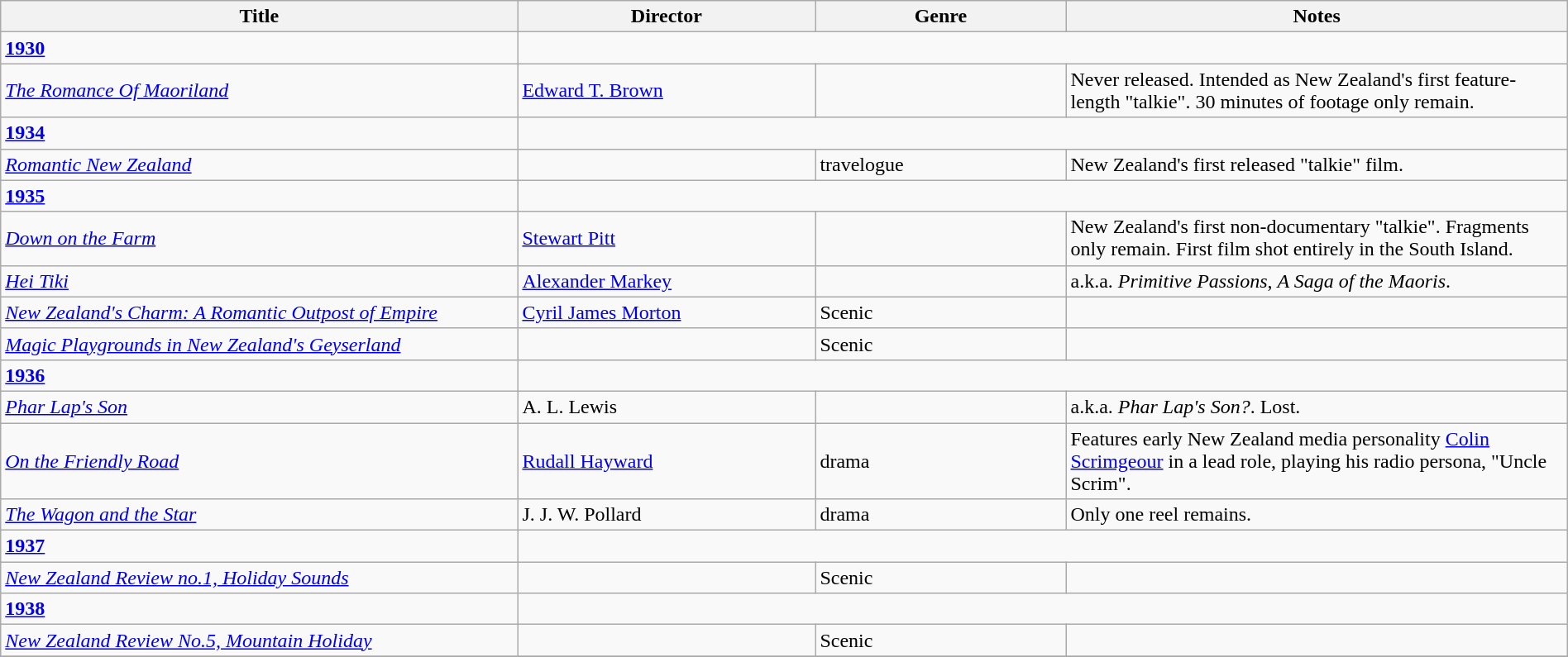<table class="wikitable" width= "100%">
<tr>
<th width=33%>Title</th>
<th width=19%>Director</th>
<th width=16%>Genre</th>
<th width=32%>Notes</th>
</tr>
<tr>
<td><strong><a href='#'>1930</a></strong></td>
</tr>
<tr>
<td><em><a href='#'>The Romance Of Maoriland</a></em></td>
<td><a href='#'>Edward T. Brown</a></td>
<td></td>
<td>Never released. Intended as New Zealand's first feature-length "talkie". 30 minutes of footage only remain.</td>
</tr>
<tr>
<td><strong><a href='#'>1934</a></strong></td>
</tr>
<tr>
<td><em><a href='#'>Romantic New Zealand</a></em></td>
<td></td>
<td>travelogue</td>
<td>New Zealand's first released "talkie" film.</td>
</tr>
<tr>
<td><strong><a href='#'>1935</a></strong></td>
</tr>
<tr>
<td><em><a href='#'>Down on the Farm</a></em></td>
<td><a href='#'>Stewart Pitt</a></td>
<td></td>
<td>New Zealand's first non-documentary "talkie". Fragments only remain. First film shot entirely in the South Island.</td>
</tr>
<tr>
<td><em><a href='#'>Hei Tiki</a></em></td>
<td><a href='#'>Alexander Markey</a></td>
<td></td>
<td>a.k.a. <em>Primitive Passions</em>, <em>A Saga of the Maoris</em>.</td>
</tr>
<tr>
<td><em><a href='#'>New Zealand's Charm: A Romantic Outpost of Empire</a></em></td>
<td><a href='#'>Cyril James Morton</a></td>
<td>Scenic</td>
<td></td>
</tr>
<tr>
<td><em><a href='#'>Magic Playgrounds in New Zealand's Geyserland</a></em></td>
<td></td>
<td>Scenic</td>
<td></td>
</tr>
<tr>
<td><strong><a href='#'>1936</a></strong></td>
</tr>
<tr>
<td><em><a href='#'>Phar Lap's Son</a></em></td>
<td>A. L. Lewis</td>
<td></td>
<td>a.k.a. <em>Phar Lap's Son?</em>. Lost.</td>
</tr>
<tr>
<td><em><a href='#'>On the Friendly Road</a></em></td>
<td><a href='#'>Rudall Hayward</a></td>
<td>drama</td>
<td>Features early New Zealand media personality <a href='#'>Colin Scrimgeour</a> in a lead role, playing his radio persona, "Uncle Scrim".</td>
</tr>
<tr>
<td><em><a href='#'>The Wagon and the Star</a></em></td>
<td>J. J. W. Pollard</td>
<td>drama</td>
<td>Only one reel remains.</td>
</tr>
<tr>
<td><strong><a href='#'>1937</a></strong></td>
</tr>
<tr>
<td><em><a href='#'>New Zealand Review no.1, Holiday Sounds</a></em></td>
<td></td>
<td>Scenic</td>
<td></td>
</tr>
<tr>
<td><strong><a href='#'>1938</a></strong></td>
</tr>
<tr>
<td><em><a href='#'>New Zealand Review No.5, Mountain Holiday</a></em></td>
<td></td>
<td>Scenic</td>
<td></td>
</tr>
<tr>
</tr>
</table>
